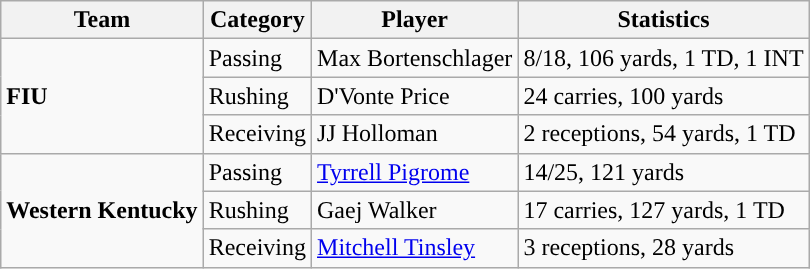<table class="wikitable" style="float: left;">
<tr>
<th>Team</th>
<th>Category</th>
<th>Player</th>
<th>Statistics</th>
</tr>
<tr>
<td rowspan=3><strong>FIU</strong></td>
<td>Passing</td>
<td>Max Bortenschlager</td>
<td>8/18, 106 yards, 1 TD, 1 INT</td>
</tr>
<tr>
<td>Rushing</td>
<td>D'Vonte Price</td>
<td>24 carries, 100 yards</td>
</tr>
<tr>
<td>Receiving</td>
<td>JJ Holloman</td>
<td>2 receptions, 54 yards, 1 TD</td>
</tr>
<tr>
<td rowspan=3><strong>Western Kentucky</strong></td>
<td>Passing</td>
<td><a href='#'>Tyrrell Pigrome</a></td>
<td>14/25, 121 yards</td>
</tr>
<tr>
<td>Rushing</td>
<td>Gaej Walker</td>
<td>17 carries, 127 yards, 1 TD</td>
</tr>
<tr>
<td>Receiving</td>
<td><a href='#'>Mitchell Tinsley</a></td>
<td>3 receptions, 28 yards</td>
</tr>
</table>
